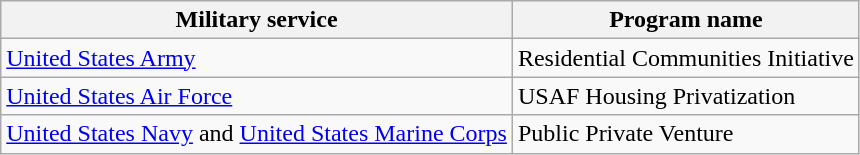<table class="wikitable">
<tr>
<th>Military service</th>
<th>Program name</th>
</tr>
<tr>
<td><a href='#'>United States Army</a></td>
<td>Residential Communities Initiative</td>
</tr>
<tr>
<td><a href='#'>United States Air Force</a></td>
<td>USAF Housing Privatization</td>
</tr>
<tr>
<td><a href='#'>United States Navy</a> and <a href='#'>United States Marine Corps</a></td>
<td>Public Private Venture </td>
</tr>
</table>
